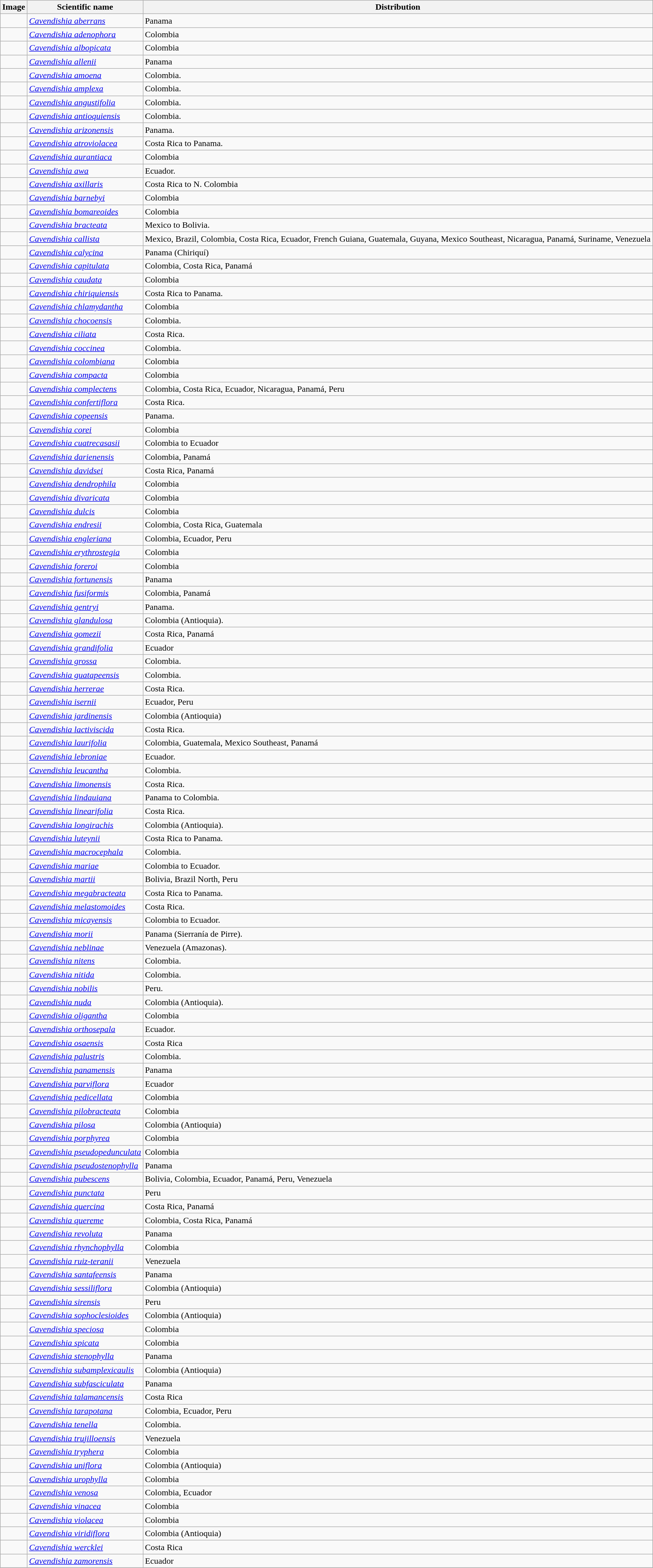<table class="wikitable">
<tr>
<th>Image</th>
<th>Scientific name</th>
<th>Distribution</th>
</tr>
<tr>
<td></td>
<td><em><a href='#'>Cavendishia aberrans</a></em> </td>
<td>Panama</td>
</tr>
<tr>
<td></td>
<td><em><a href='#'>Cavendishia adenophora</a></em> </td>
<td>Colombia</td>
</tr>
<tr>
<td></td>
<td><em><a href='#'>Cavendishia albopicata</a></em> </td>
<td>Colombia</td>
</tr>
<tr>
<td></td>
<td><em><a href='#'>Cavendishia allenii</a></em> </td>
<td>Panama</td>
</tr>
<tr>
<td></td>
<td><em><a href='#'>Cavendishia amoena</a></em> </td>
<td>Colombia.</td>
</tr>
<tr>
<td></td>
<td><em><a href='#'>Cavendishia amplexa</a></em> </td>
<td>Colombia.</td>
</tr>
<tr>
<td></td>
<td><em><a href='#'>Cavendishia angustifolia</a></em> </td>
<td>Colombia.</td>
</tr>
<tr>
<td></td>
<td><em><a href='#'>Cavendishia antioquiensis</a></em> </td>
<td>Colombia.</td>
</tr>
<tr>
<td></td>
<td><em><a href='#'>Cavendishia arizonensis</a></em> </td>
<td>Panama.</td>
</tr>
<tr>
<td></td>
<td><em><a href='#'>Cavendishia atroviolacea</a></em> </td>
<td>Costa Rica to Panama.</td>
</tr>
<tr>
<td></td>
<td><em><a href='#'>Cavendishia aurantiaca</a></em> </td>
<td>Colombia</td>
</tr>
<tr>
<td></td>
<td><em><a href='#'>Cavendishia awa</a></em> </td>
<td>Ecuador.</td>
</tr>
<tr>
<td></td>
<td><em><a href='#'>Cavendishia axillaris</a></em> </td>
<td>Costa Rica to N. Colombia</td>
</tr>
<tr>
<td></td>
<td><em><a href='#'>Cavendishia barnebyi</a></em> </td>
<td>Colombia</td>
</tr>
<tr>
<td></td>
<td><em><a href='#'>Cavendishia bomareoides</a></em> </td>
<td>Colombia</td>
</tr>
<tr>
<td></td>
<td><em><a href='#'>Cavendishia bracteata</a></em> </td>
<td>Mexico to Bolivia.</td>
</tr>
<tr>
<td></td>
<td><em><a href='#'>Cavendishia callista</a></em> </td>
<td>Mexico, Brazil, Colombia, Costa Rica, Ecuador, French Guiana, Guatemala, Guyana, Mexico Southeast, Nicaragua, Panamá, Suriname, Venezuela</td>
</tr>
<tr>
<td></td>
<td><em><a href='#'>Cavendishia calycina</a></em> </td>
<td>Panama (Chiriquí)</td>
</tr>
<tr>
<td></td>
<td><em><a href='#'>Cavendishia capitulata</a></em> </td>
<td>Colombia, Costa Rica, Panamá</td>
</tr>
<tr>
<td></td>
<td><em><a href='#'>Cavendishia caudata</a></em> </td>
<td>Colombia</td>
</tr>
<tr>
<td></td>
<td><em><a href='#'>Cavendishia chiriquiensis</a></em> </td>
<td>Costa Rica to Panama.</td>
</tr>
<tr>
<td></td>
<td><em><a href='#'>Cavendishia chlamydantha</a></em> </td>
<td>Colombia</td>
</tr>
<tr>
<td></td>
<td><em><a href='#'>Cavendishia chocoensis</a></em> </td>
<td>Colombia.</td>
</tr>
<tr>
<td></td>
<td><em><a href='#'>Cavendishia ciliata</a></em> </td>
<td>Costa Rica.</td>
</tr>
<tr>
<td></td>
<td><em><a href='#'>Cavendishia coccinea</a></em> </td>
<td>Colombia.</td>
</tr>
<tr>
<td></td>
<td><em><a href='#'>Cavendishia colombiana</a></em> </td>
<td>Colombia</td>
</tr>
<tr>
<td></td>
<td><em><a href='#'>Cavendishia compacta</a></em> </td>
<td>Colombia</td>
</tr>
<tr>
<td></td>
<td><em><a href='#'>Cavendishia complectens</a></em> </td>
<td>Colombia, Costa Rica, Ecuador, Nicaragua, Panamá, Peru</td>
</tr>
<tr>
<td></td>
<td><em><a href='#'>Cavendishia confertiflora</a></em> </td>
<td>Costa Rica.</td>
</tr>
<tr>
<td></td>
<td><em><a href='#'>Cavendishia copeensis</a></em> </td>
<td>Panama.</td>
</tr>
<tr>
<td></td>
<td><em><a href='#'>Cavendishia corei</a></em> </td>
<td>Colombia</td>
</tr>
<tr>
<td></td>
<td><em><a href='#'>Cavendishia cuatrecasasii</a></em> </td>
<td>Colombia to Ecuador</td>
</tr>
<tr>
<td></td>
<td><em><a href='#'>Cavendishia darienensis</a></em> </td>
<td>Colombia, Panamá</td>
</tr>
<tr>
<td></td>
<td><em><a href='#'>Cavendishia davidsei</a></em> </td>
<td>Costa Rica, Panamá</td>
</tr>
<tr>
<td></td>
<td><em><a href='#'>Cavendishia dendrophila</a></em> </td>
<td>Colombia</td>
</tr>
<tr>
<td></td>
<td><em><a href='#'>Cavendishia divaricata</a></em> </td>
<td>Colombia</td>
</tr>
<tr>
<td></td>
<td><em><a href='#'>Cavendishia dulcis</a></em> </td>
<td>Colombia</td>
</tr>
<tr>
<td></td>
<td><em><a href='#'>Cavendishia endresii</a></em> </td>
<td>Colombia, Costa Rica, Guatemala</td>
</tr>
<tr>
<td></td>
<td><em><a href='#'>Cavendishia engleriana</a></em> </td>
<td>Colombia, Ecuador, Peru</td>
</tr>
<tr>
<td></td>
<td><em><a href='#'>Cavendishia erythrostegia</a></em> </td>
<td>Colombia</td>
</tr>
<tr>
<td></td>
<td><em><a href='#'>Cavendishia foreroi</a></em> </td>
<td>Colombia</td>
</tr>
<tr>
<td></td>
<td><em><a href='#'>Cavendishia fortunensis</a></em> </td>
<td>Panama</td>
</tr>
<tr>
<td></td>
<td><em><a href='#'>Cavendishia fusiformis</a></em> </td>
<td>Colombia, Panamá</td>
</tr>
<tr>
<td></td>
<td><em><a href='#'>Cavendishia gentryi</a></em> </td>
<td>Panama.</td>
</tr>
<tr>
<td></td>
<td><em><a href='#'>Cavendishia glandulosa</a></em> </td>
<td>Colombia (Antioquia).</td>
</tr>
<tr>
<td></td>
<td><em><a href='#'>Cavendishia gomezii</a></em> </td>
<td>Costa Rica, Panamá</td>
</tr>
<tr>
<td></td>
<td><em><a href='#'>Cavendishia grandifolia</a></em> </td>
<td>Ecuador</td>
</tr>
<tr>
<td></td>
<td><em><a href='#'>Cavendishia grossa</a></em> </td>
<td>Colombia.</td>
</tr>
<tr>
<td></td>
<td><em><a href='#'>Cavendishia guatapeensis</a></em> </td>
<td>Colombia.</td>
</tr>
<tr>
<td></td>
<td><em><a href='#'>Cavendishia herrerae</a></em> </td>
<td>Costa Rica.</td>
</tr>
<tr>
<td></td>
<td><em><a href='#'>Cavendishia isernii</a></em> </td>
<td>Ecuador, Peru</td>
</tr>
<tr>
<td></td>
<td><em><a href='#'>Cavendishia jardinensis</a></em> </td>
<td>Colombia (Antioquia)</td>
</tr>
<tr>
<td></td>
<td><em><a href='#'>Cavendishia lactiviscida</a></em> </td>
<td>Costa Rica.</td>
</tr>
<tr>
<td></td>
<td><em><a href='#'>Cavendishia laurifolia</a></em> </td>
<td>Colombia, Guatemala, Mexico Southeast, Panamá</td>
</tr>
<tr>
<td></td>
<td><em><a href='#'>Cavendishia lebroniae</a></em> </td>
<td>Ecuador.</td>
</tr>
<tr>
<td></td>
<td><em><a href='#'>Cavendishia leucantha</a></em> </td>
<td>Colombia.</td>
</tr>
<tr>
<td></td>
<td><em><a href='#'>Cavendishia limonensis</a></em> </td>
<td>Costa Rica.</td>
</tr>
<tr>
<td></td>
<td><em><a href='#'>Cavendishia lindauiana</a></em> </td>
<td>Panama to Colombia.</td>
</tr>
<tr>
<td></td>
<td><em><a href='#'>Cavendishia linearifolia</a></em> </td>
<td>Costa Rica.</td>
</tr>
<tr>
<td></td>
<td><em><a href='#'>Cavendishia longirachis</a></em> </td>
<td>Colombia (Antioquia).</td>
</tr>
<tr>
<td></td>
<td><em><a href='#'>Cavendishia luteynii</a></em> </td>
<td>Costa Rica to Panama.</td>
</tr>
<tr>
<td></td>
<td><em><a href='#'>Cavendishia macrocephala</a></em> </td>
<td>Colombia.</td>
</tr>
<tr>
<td></td>
<td><em><a href='#'>Cavendishia mariae</a></em> </td>
<td>Colombia to Ecuador.</td>
</tr>
<tr>
<td></td>
<td><em><a href='#'>Cavendishia martii</a></em> </td>
<td>Bolivia, Brazil North, Peru</td>
</tr>
<tr>
<td></td>
<td><em><a href='#'>Cavendishia megabracteata</a></em> </td>
<td>Costa Rica to Panama.</td>
</tr>
<tr>
<td></td>
<td><em><a href='#'>Cavendishia melastomoides</a></em> </td>
<td>Costa Rica.</td>
</tr>
<tr>
<td></td>
<td><em><a href='#'>Cavendishia micayensis</a></em> </td>
<td>Colombia to Ecuador.</td>
</tr>
<tr>
<td></td>
<td><em><a href='#'>Cavendishia morii</a></em> </td>
<td>Panama (Sierranía de Pirre).</td>
</tr>
<tr>
<td></td>
<td><em><a href='#'>Cavendishia neblinae</a></em> </td>
<td>Venezuela (Amazonas).</td>
</tr>
<tr>
<td></td>
<td><em><a href='#'>Cavendishia nitens</a></em> </td>
<td>Colombia.</td>
</tr>
<tr>
<td></td>
<td><em><a href='#'>Cavendishia nitida</a></em> </td>
<td>Colombia.</td>
</tr>
<tr>
<td></td>
<td><em><a href='#'>Cavendishia nobilis</a></em> </td>
<td>Peru.</td>
</tr>
<tr>
<td></td>
<td><em><a href='#'>Cavendishia nuda</a></em> </td>
<td>Colombia (Antioquia).</td>
</tr>
<tr>
<td></td>
<td><em><a href='#'>Cavendishia oligantha</a></em> </td>
<td>Colombia</td>
</tr>
<tr>
<td></td>
<td><em><a href='#'>Cavendishia orthosepala</a></em> </td>
<td>Ecuador.</td>
</tr>
<tr>
<td></td>
<td><em><a href='#'>Cavendishia osaensis</a></em> </td>
<td>Costa Rica</td>
</tr>
<tr>
<td></td>
<td><em><a href='#'>Cavendishia palustris</a></em> </td>
<td>Colombia.</td>
</tr>
<tr>
<td></td>
<td><em><a href='#'>Cavendishia panamensis</a></em> </td>
<td>Panama</td>
</tr>
<tr>
<td></td>
<td><em><a href='#'>Cavendishia parviflora</a></em> </td>
<td>Ecuador</td>
</tr>
<tr>
<td></td>
<td><em><a href='#'>Cavendishia pedicellata</a></em> </td>
<td>Colombia</td>
</tr>
<tr>
<td></td>
<td><em><a href='#'>Cavendishia pilobracteata</a></em> </td>
<td>Colombia</td>
</tr>
<tr>
<td></td>
<td><em><a href='#'>Cavendishia pilosa</a></em> </td>
<td>Colombia (Antioquia)</td>
</tr>
<tr>
<td></td>
<td><em><a href='#'>Cavendishia porphyrea</a></em> </td>
<td>Colombia</td>
</tr>
<tr>
<td></td>
<td><em><a href='#'>Cavendishia pseudopedunculata</a></em> </td>
<td>Colombia</td>
</tr>
<tr>
<td></td>
<td><em><a href='#'>Cavendishia pseudostenophylla</a></em> </td>
<td>Panama</td>
</tr>
<tr>
<td></td>
<td><em><a href='#'>Cavendishia pubescens</a></em> </td>
<td>Bolivia, Colombia, Ecuador, Panamá, Peru, Venezuela</td>
</tr>
<tr>
<td></td>
<td><em><a href='#'>Cavendishia punctata</a></em> </td>
<td>Peru</td>
</tr>
<tr>
<td></td>
<td><em><a href='#'>Cavendishia quercina</a></em> </td>
<td>Costa Rica, Panamá</td>
</tr>
<tr>
<td></td>
<td><em><a href='#'>Cavendishia quereme</a></em> </td>
<td>Colombia, Costa Rica, Panamá</td>
</tr>
<tr>
<td></td>
<td><em><a href='#'>Cavendishia revoluta</a></em> </td>
<td>Panama</td>
</tr>
<tr>
<td></td>
<td><em><a href='#'>Cavendishia rhynchophylla</a></em> </td>
<td>Colombia</td>
</tr>
<tr>
<td></td>
<td><em><a href='#'>Cavendishia ruiz-teranii</a></em> </td>
<td>Venezuela</td>
</tr>
<tr>
<td></td>
<td><em><a href='#'>Cavendishia santafeensis</a></em> </td>
<td>Panama</td>
</tr>
<tr>
<td></td>
<td><em><a href='#'>Cavendishia sessiliflora</a></em> </td>
<td>Colombia (Antioquia)</td>
</tr>
<tr>
<td></td>
<td><em><a href='#'>Cavendishia sirensis</a></em> </td>
<td>Peru</td>
</tr>
<tr>
<td></td>
<td><em><a href='#'>Cavendishia sophoclesioides</a></em> </td>
<td>Colombia (Antioquia)</td>
</tr>
<tr>
<td></td>
<td><em><a href='#'>Cavendishia speciosa</a></em> </td>
<td>Colombia</td>
</tr>
<tr>
<td></td>
<td><em><a href='#'>Cavendishia spicata</a></em> </td>
<td>Colombia</td>
</tr>
<tr>
<td></td>
<td><em><a href='#'>Cavendishia stenophylla</a></em> </td>
<td>Panama</td>
</tr>
<tr>
<td></td>
<td><em><a href='#'>Cavendishia subamplexicaulis</a></em> </td>
<td>Colombia (Antioquia)</td>
</tr>
<tr>
<td></td>
<td><em><a href='#'>Cavendishia subfasciculata</a></em> </td>
<td>Panama</td>
</tr>
<tr>
<td></td>
<td><em><a href='#'>Cavendishia talamancensis</a></em> </td>
<td>Costa Rica</td>
</tr>
<tr>
<td></td>
<td><em><a href='#'>Cavendishia tarapotana</a></em> </td>
<td>Colombia, Ecuador, Peru</td>
</tr>
<tr>
<td></td>
<td><em><a href='#'>Cavendishia tenella</a></em> </td>
<td>Colombia.</td>
</tr>
<tr>
<td></td>
<td><em><a href='#'>Cavendishia trujilloensis</a></em> </td>
<td>Venezuela</td>
</tr>
<tr>
<td></td>
<td><em><a href='#'>Cavendishia tryphera</a></em> </td>
<td>Colombia</td>
</tr>
<tr>
<td></td>
<td><em><a href='#'>Cavendishia uniflora</a></em> </td>
<td>Colombia (Antioquia)</td>
</tr>
<tr>
<td></td>
<td><em><a href='#'>Cavendishia urophylla</a></em> </td>
<td>Colombia</td>
</tr>
<tr>
<td></td>
<td><em><a href='#'>Cavendishia venosa</a></em> </td>
<td>Colombia, Ecuador</td>
</tr>
<tr>
<td></td>
<td><em><a href='#'>Cavendishia vinacea</a></em> </td>
<td>Colombia</td>
</tr>
<tr>
<td></td>
<td><em><a href='#'>Cavendishia violacea</a></em> </td>
<td>Colombia</td>
</tr>
<tr>
<td></td>
<td><em><a href='#'>Cavendishia viridiflora</a></em> </td>
<td>Colombia (Antioquia)</td>
</tr>
<tr>
<td></td>
<td><em><a href='#'>Cavendishia wercklei</a></em> </td>
<td>Costa Rica</td>
</tr>
<tr>
<td></td>
<td><em><a href='#'>Cavendishia zamorensis</a></em> </td>
<td>Ecuador</td>
</tr>
<tr>
</tr>
</table>
